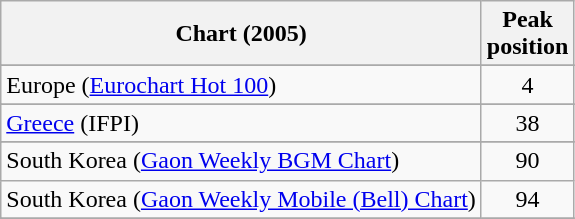<table class="wikitable sortable">
<tr>
<th>Chart (2005)</th>
<th>Peak<br>position</th>
</tr>
<tr>
</tr>
<tr>
</tr>
<tr>
<td>Europe (<a href='#'>Eurochart Hot 100</a>)</td>
<td style="text-align:center;">4</td>
</tr>
<tr>
</tr>
<tr>
<td><a href='#'>Greece</a> (IFPI)</td>
<td align="center">38</td>
</tr>
<tr>
</tr>
<tr>
</tr>
<tr>
</tr>
<tr>
</tr>
<tr>
<td>South Korea (<a href='#'>Gaon Weekly BGM Chart</a>)</td>
<td style="text-align:center">90</td>
</tr>
<tr>
<td>South Korea (<a href='#'>Gaon Weekly Mobile (Bell) Chart</a>)</td>
<td style="text-align:center">94</td>
</tr>
<tr>
</tr>
<tr>
</tr>
<tr>
</tr>
</table>
